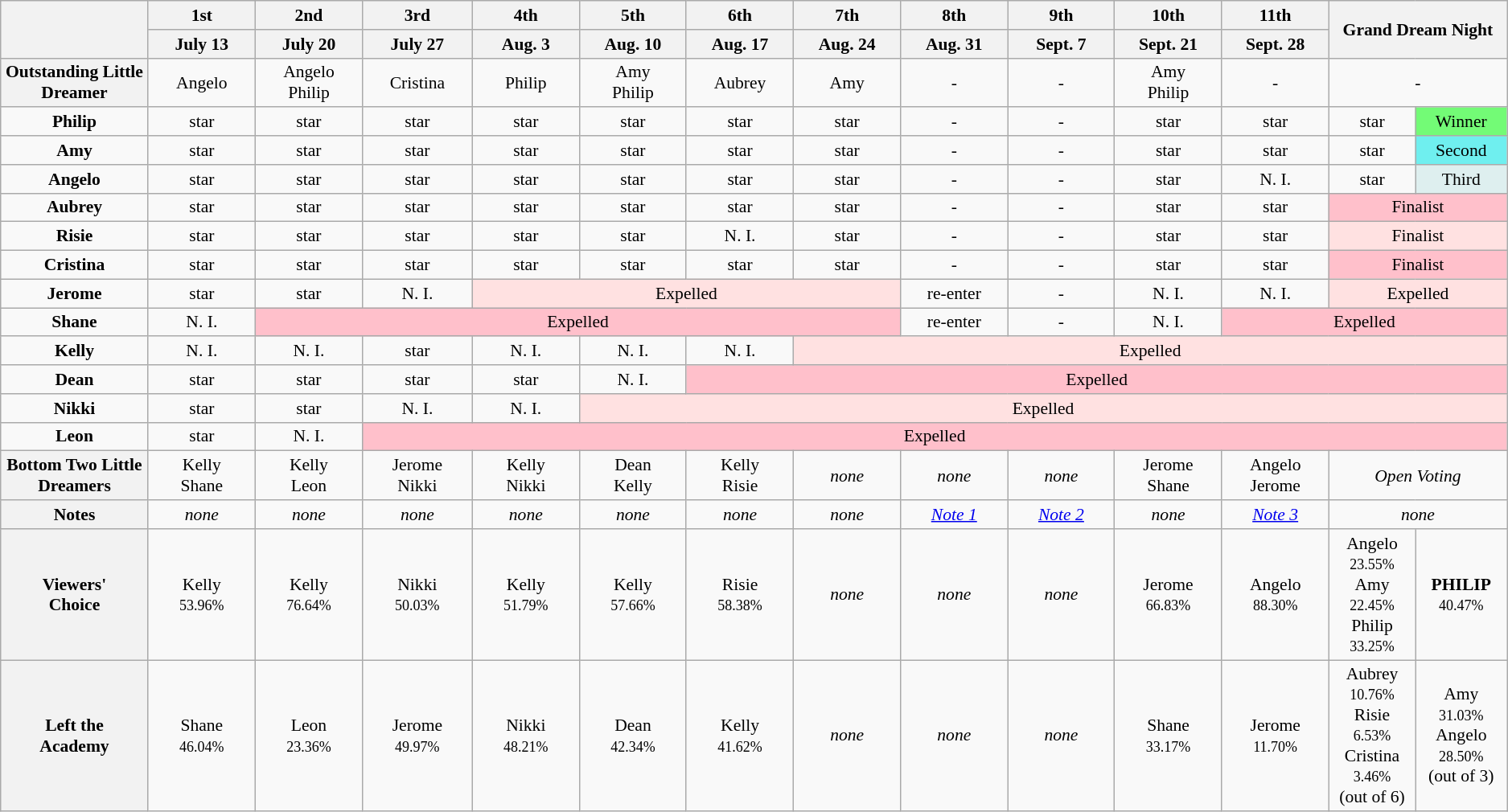<table class="wikitable" style="font-size:90%; text-align:center">
<tr>
<th style="width: 4%;" rowspan="2"></th>
<th ! style="width: 4%">1st</th>
<th ! style="width: 4%">2nd</th>
<th ! style="width: 4%">3rd</th>
<th ! style="width: 4%">4th</th>
<th ! style="width: 4%">5th</th>
<th ! style="width: 4%">6th</th>
<th ! style="width: 4%">7th</th>
<th ! style="width: 4%">8th</th>
<th ! style="width: 4%">9th</th>
<th ! style="width: 4%">10th</th>
<th ! style="width: 4%">11th</th>
<th ! style="width: 4%" rowspan="2" colspan="2">Grand Dream Night</th>
</tr>
<tr>
<th>July 13</th>
<th>July 20</th>
<th>July 27</th>
<th>Aug. 3</th>
<th>Aug. 10</th>
<th>Aug. 17</th>
<th>Aug. 24</th>
<th>Aug. 31</th>
<th>Sept. 7</th>
<th>Sept. 21</th>
<th>Sept. 28</th>
</tr>
<tr>
<th>Outstanding Little Dreamer</th>
<td>Angelo</td>
<td>Angelo<br>Philip</td>
<td>Cristina</td>
<td>Philip</td>
<td>Amy<br>Philip</td>
<td>Aubrey</td>
<td>Amy</td>
<td>-</td>
<td>-</td>
<td>Amy<br>Philip</td>
<td>-</td>
<td colspan="2">-</td>
</tr>
<tr>
<td><strong>Philip</strong></td>
<td>star</td>
<td>star</td>
<td>star</td>
<td>star</td>
<td>star</td>
<td>star</td>
<td>star</td>
<td>-</td>
<td>-</td>
<td>star</td>
<td>star</td>
<td>star</td>
<td style="background:#73FB76">Winner</td>
</tr>
<tr>
<td><strong>Amy</strong></td>
<td>star</td>
<td>star</td>
<td>star</td>
<td>star</td>
<td>star</td>
<td>star</td>
<td>star</td>
<td>-</td>
<td>-</td>
<td>star</td>
<td>star</td>
<td>star</td>
<td style="background:#6FEFEF">Second</td>
</tr>
<tr>
<td><strong>Angelo</strong></td>
<td>star</td>
<td>star</td>
<td>star</td>
<td>star</td>
<td>star</td>
<td>star</td>
<td>star</td>
<td>-</td>
<td>-</td>
<td>star</td>
<td><span>N. I.</span></td>
<td>star</td>
<td style="background:#DEEFEF">Third</td>
</tr>
<tr>
<td><strong>Aubrey</strong></td>
<td>star</td>
<td>star</td>
<td>star</td>
<td>star</td>
<td>star</td>
<td>star</td>
<td>star</td>
<td>-</td>
<td>-</td>
<td>star</td>
<td>star</td>
<td colspan="2" bgcolor="#FFC0CB">Finalist</td>
</tr>
<tr>
<td><strong>Risie</strong></td>
<td>star</td>
<td>star</td>
<td>star</td>
<td>star</td>
<td>star</td>
<td><span>N. I.</span></td>
<td>star</td>
<td>-</td>
<td>-</td>
<td>star</td>
<td>star</td>
<td colspan="2" bgcolor="#FFE1E1">Finalist</td>
</tr>
<tr>
<td><strong>Cristina</strong></td>
<td>star</td>
<td>star</td>
<td>star</td>
<td>star</td>
<td>star</td>
<td>star</td>
<td>star</td>
<td>-</td>
<td>-</td>
<td>star</td>
<td>star</td>
<td colspan="2" bgcolor="#FFC0CB">Finalist</td>
</tr>
<tr>
<td><strong>Jerome</strong></td>
<td>star</td>
<td>star</td>
<td><span>N. I.</span></td>
<td colspan=4 bgcolor="FFE1E1">Expelled</td>
<td>re-enter</td>
<td>-</td>
<td><span>N. I.</span></td>
<td><span>N. I.</span></td>
<td colspan="2" bgcolor="#FFE1E1">Expelled</td>
</tr>
<tr>
<td><strong>Shane</strong></td>
<td><span>N. I.</span></td>
<td colspan=6 bgcolor="#FFC0CB">Expelled</td>
<td>re-enter</td>
<td>-</td>
<td><span>N. I.</span></td>
<td colspan=5 bgcolor="#FFC0CB">Expelled</td>
</tr>
<tr>
<td><strong>Kelly</strong></td>
<td><span>N. I.</span></td>
<td><span>N. I.</span></td>
<td>star</td>
<td><span>N. I.</span></td>
<td><span>N. I.</span></td>
<td><span>N. I.</span></td>
<td colspan=7 bgcolor="#FFE1E1">Expelled</td>
</tr>
<tr>
<td><strong>Dean</strong></td>
<td>star</td>
<td>star</td>
<td>star</td>
<td>star</td>
<td><span>N. I.</span></td>
<td colspan=8 bgcolor="#FFC0CB">Expelled</td>
</tr>
<tr>
<td><strong>Nikki</strong></td>
<td>star</td>
<td>star</td>
<td><span>N. I.</span></td>
<td><span>N. I.</span></td>
<td colspan=9 bgcolor="#FFE1E1">Expelled</td>
</tr>
<tr>
<td><strong>Leon</strong></td>
<td>star</td>
<td><span>N. I.</span></td>
<td colspan=11 bgcolor="#FFC0CB">Expelled</td>
</tr>
<tr>
<th>Bottom Two Little Dreamers</th>
<td>Kelly<br>Shane</td>
<td>Kelly<br>Leon</td>
<td>Jerome<br>Nikki</td>
<td>Kelly<br>Nikki</td>
<td>Dean<br>Kelly</td>
<td>Kelly<br>Risie</td>
<td><em>none</em></td>
<td><em>none</em></td>
<td><em>none</em></td>
<td>Jerome<br>Shane</td>
<td>Angelo<br>Jerome</td>
<td colspan="2"><em>Open Voting</em></td>
</tr>
<tr>
<th>Notes</th>
<td><em>none</em></td>
<td><em>none</em></td>
<td><em>none</em></td>
<td><em>none</em></td>
<td><em>none</em></td>
<td><em>none</em></td>
<td><em>none</em></td>
<td><a href='#'><em>Note 1</em></a></td>
<td><a href='#'><em>Note 2</em></a></td>
<td><em>none</em></td>
<td><a href='#'><em>Note 3</em></a></td>
<td colspan="2"><em>none</em></td>
</tr>
<tr>
<th>Viewers'<br>Choice</th>
<td>Kelly<br><small>53.96%</small></td>
<td>Kelly<br><small>76.64%</small></td>
<td>Nikki<br><small>50.03%</small></td>
<td>Kelly<br><small>51.79%</small></td>
<td>Kelly<br><small>57.66%</small></td>
<td>Risie<br><small>58.38%</small></td>
<td><em>none</em></td>
<td><em>none</em></td>
<td><em>none</em></td>
<td>Jerome<br><small>66.83%</small></td>
<td>Angelo<br><small>88.30%</small></td>
<td>Angelo<br><small>23.55%</small><br>Amy<br><small>22.45%</small><br>Philip<br><small>33.25%</small></td>
<td><strong>PHILIP</strong><br><small>40.47%</small></td>
</tr>
<tr>
<th>Left the<br>Academy</th>
<td>Shane<br><small>46.04%</small></td>
<td>Leon<br><small>23.36%</small></td>
<td>Jerome<br><small>49.97%</small></td>
<td>Nikki<br><small>48.21%</small></td>
<td>Dean<br><small>42.34%</small></td>
<td>Kelly<br><small>41.62%</small></td>
<td><em>none</em></td>
<td><em>none</em></td>
<td><em>none</em></td>
<td>Shane<br><small>33.17%</small></td>
<td>Jerome<br><small>11.70%</small></td>
<td>Aubrey<br><small>10.76%</small><br>Risie<br><small>6.53%</small><br>Cristina<br><small>3.46%</small><br>(out of 6)</td>
<td>Amy<br><small>31.03%</small><br>Angelo<br><small>28.50%</small><br>(out of 3)</td>
</tr>
</table>
